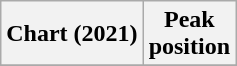<table class="wikitable plainrowheaders" style="text-align:center">
<tr>
<th scope="col">Chart (2021)</th>
<th scope="col">Peak<br>position</th>
</tr>
<tr>
</tr>
</table>
